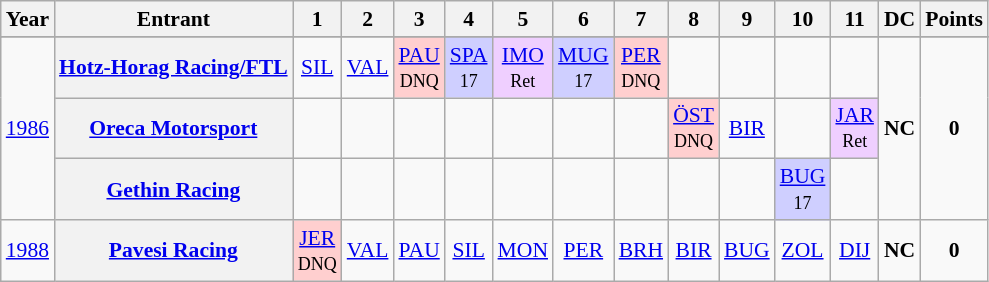<table class="wikitable" style="text-align:center; font-size:90%">
<tr>
<th>Year</th>
<th>Entrant</th>
<th>1</th>
<th>2</th>
<th>3</th>
<th>4</th>
<th>5</th>
<th>6</th>
<th>7</th>
<th>8</th>
<th>9</th>
<th>10</th>
<th>11</th>
<th>DC</th>
<th>Points</th>
</tr>
<tr>
</tr>
<tr>
<td rowspan=3><a href='#'>1986</a></td>
<th><a href='#'>Hotz-Horag Racing/FTL</a></th>
<td><a href='#'>SIL</a><br><small></small></td>
<td><a href='#'>VAL</a><br><small></small></td>
<td style="background:#FFCFCF;"><a href='#'>PAU</a><br><small>DNQ</small></td>
<td style="background:#CFCFFF;"><a href='#'>SPA</a><br><small>17</small></td>
<td style="background:#EFCFFF;"><a href='#'>IMO</a><br><small>Ret</small></td>
<td style="background:#CFCFFF;"><a href='#'>MUG</a><br><small>17</small></td>
<td style="background:#FFCFCF;"><a href='#'>PER</a><br><small>DNQ</small></td>
<td></td>
<td></td>
<td></td>
<td></td>
<td rowspan=3><strong>NC</strong></td>
<td rowspan=3><strong>0</strong></td>
</tr>
<tr>
<th><a href='#'>Oreca Motorsport</a></th>
<td></td>
<td></td>
<td></td>
<td></td>
<td></td>
<td></td>
<td></td>
<td style="background:#FFCFCF;"><a href='#'>ÖST</a><br><small>DNQ</small></td>
<td><a href='#'>BIR</a></td>
<td></td>
<td style="background:#EFCFFF;"><a href='#'>JAR</a><br><small>Ret</small></td>
</tr>
<tr>
<th><a href='#'>Gethin Racing</a></th>
<td></td>
<td></td>
<td></td>
<td></td>
<td></td>
<td></td>
<td></td>
<td></td>
<td></td>
<td style="background:#CFCFFF;"><a href='#'>BUG</a><br><small>17</small></td>
<td></td>
</tr>
<tr>
<td><a href='#'>1988</a></td>
<th><a href='#'>Pavesi Racing</a></th>
<td style="background:#FFCFCF;"><a href='#'>JER</a><br><small>DNQ</small></td>
<td><a href='#'>VAL</a><br><small></small></td>
<td><a href='#'>PAU</a><br><small></small></td>
<td><a href='#'>SIL</a><br><small></small></td>
<td><a href='#'>MON</a><br><small></small></td>
<td><a href='#'>PER</a><br><small></small></td>
<td><a href='#'>BRH</a><br><small></small></td>
<td><a href='#'>BIR</a><br><small></small></td>
<td><a href='#'>BUG</a><br><small></small></td>
<td><a href='#'>ZOL</a><br><small></small></td>
<td><a href='#'>DIJ</a><br><small></small></td>
<td><strong>NC</strong></td>
<td><strong>0</strong></td>
</tr>
</table>
